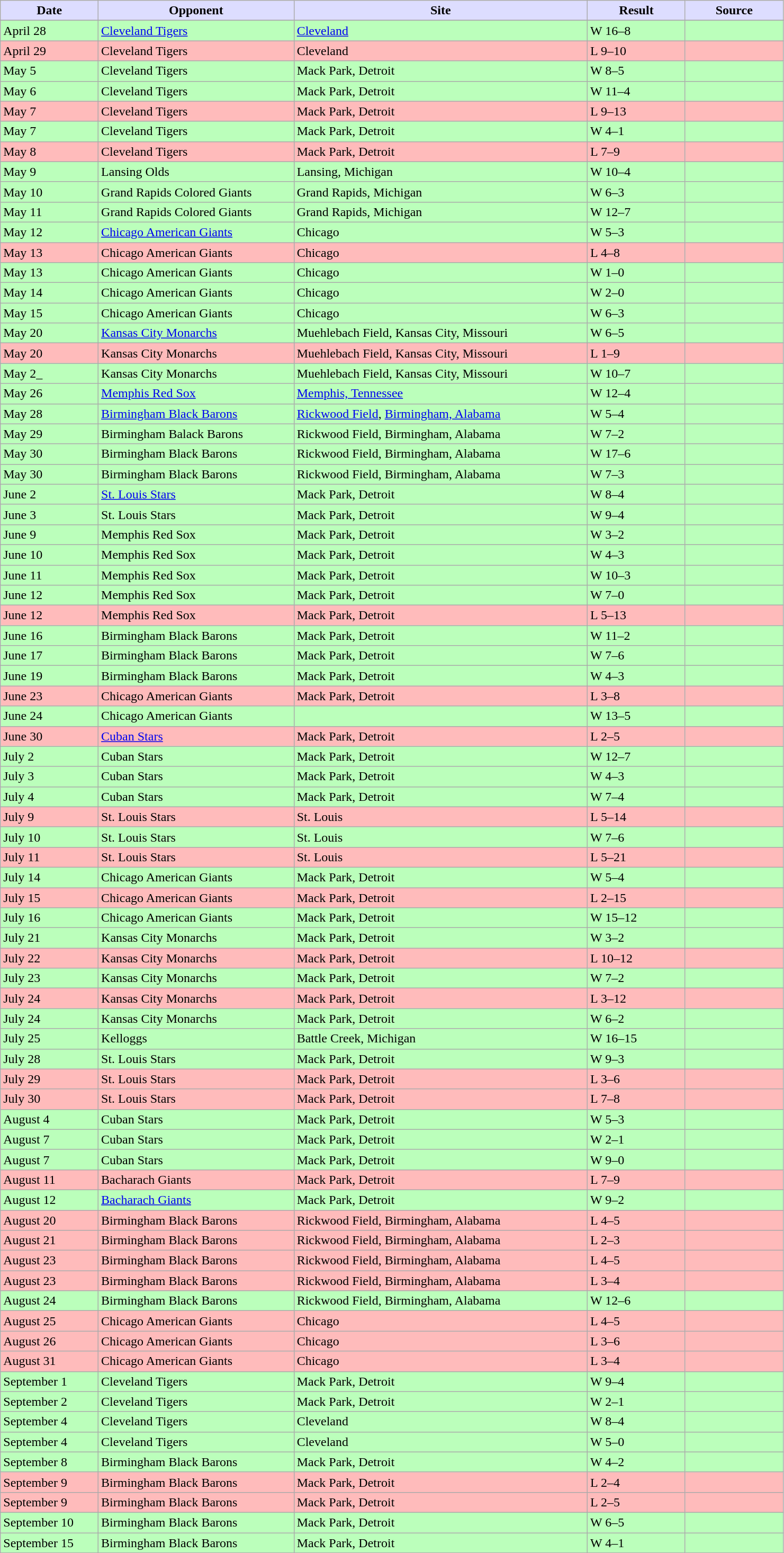<table class="wikitable sortable">
<tr>
<th style="background:#ddf; width:10%;">Date</th>
<th style="background:#ddf; width:20%;">Opponent</th>
<th style="background:#ddf; width:30%;">Site</th>
<th style="background:#ddf; width:10%;">Result</th>
<th style="background:#ddf; width:10%;">Source</th>
</tr>
<tr style="text-align:center;">
</tr>
<tr bgcolor="bbffbb">
<td>April 28</td>
<td><a href='#'>Cleveland Tigers</a></td>
<td><a href='#'>Cleveland</a></td>
<td>W 16–8</td>
<td></td>
</tr>
<tr bgcolor="ffbbbb">
<td>April 29</td>
<td>Cleveland Tigers</td>
<td>Cleveland</td>
<td>L 9–10</td>
<td></td>
</tr>
<tr bgcolor="bbffbb">
<td>May 5</td>
<td>Cleveland Tigers</td>
<td>Mack Park, Detroit</td>
<td>W 8–5</td>
<td></td>
</tr>
<tr bgcolor="bbffbb">
<td>May 6</td>
<td>Cleveland Tigers</td>
<td>Mack Park, Detroit</td>
<td>W 11–4</td>
<td></td>
</tr>
<tr bgcolor="ffbbbb">
<td>May 7</td>
<td>Cleveland Tigers</td>
<td>Mack Park, Detroit</td>
<td>L 9–13</td>
<td></td>
</tr>
<tr bgcolor="bbffbb">
<td>May 7</td>
<td>Cleveland Tigers</td>
<td>Mack Park, Detroit</td>
<td>W 4–1</td>
<td></td>
</tr>
<tr bgcolor="ffbbbb">
<td>May 8</td>
<td>Cleveland Tigers</td>
<td>Mack Park, Detroit</td>
<td>L 7–9</td>
<td></td>
</tr>
<tr bgcolor="bbffbb">
<td>May 9</td>
<td>Lansing Olds</td>
<td>Lansing, Michigan</td>
<td>W 10–4</td>
<td></td>
</tr>
<tr bgcolor="bbffbb">
<td>May 10</td>
<td>Grand Rapids Colored Giants</td>
<td>Grand Rapids, Michigan</td>
<td>W 6–3</td>
<td></td>
</tr>
<tr bgcolor="bbffbb">
<td>May 11</td>
<td>Grand Rapids Colored Giants</td>
<td>Grand Rapids, Michigan</td>
<td>W 12–7</td>
<td></td>
</tr>
<tr bgcolor="bbffbb">
<td>May 12</td>
<td><a href='#'>Chicago American Giants</a></td>
<td>Chicago</td>
<td>W 5–3</td>
<td></td>
</tr>
<tr bgcolor="ffbbbb">
<td>May 13</td>
<td>Chicago American Giants</td>
<td>Chicago</td>
<td>L 4–8</td>
<td></td>
</tr>
<tr bgcolor="bbffbb">
<td>May 13</td>
<td>Chicago American Giants</td>
<td>Chicago</td>
<td>W 1–0</td>
<td></td>
</tr>
<tr bgcolor="bbffbb">
<td>May 14</td>
<td>Chicago American Giants</td>
<td>Chicago</td>
<td>W 2–0</td>
<td></td>
</tr>
<tr bgcolor="bbffbb">
<td>May 15</td>
<td>Chicago American Giants</td>
<td>Chicago</td>
<td>W 6–3</td>
<td></td>
</tr>
<tr bgcolor="bbffbb">
<td>May 20</td>
<td><a href='#'>Kansas City Monarchs</a></td>
<td>Muehlebach Field, Kansas City, Missouri</td>
<td>W 6–5</td>
<td></td>
</tr>
<tr bgcolor="ffbbbb">
<td>May 20</td>
<td>Kansas City Monarchs</td>
<td>Muehlebach Field, Kansas City, Missouri</td>
<td>L 1–9</td>
<td></td>
</tr>
<tr bgcolor="bbffbb">
<td>May 2_</td>
<td>Kansas City Monarchs</td>
<td>Muehlebach Field, Kansas City, Missouri</td>
<td>W 10–7</td>
<td></td>
</tr>
<tr bgcolor="bbffbb">
<td>May 26</td>
<td><a href='#'>Memphis Red Sox</a></td>
<td><a href='#'>Memphis, Tennessee</a></td>
<td>W 12–4</td>
<td></td>
</tr>
<tr bgcolor="bbffbb">
<td>May 28</td>
<td><a href='#'>Birmingham Black Barons</a></td>
<td><a href='#'>Rickwood Field</a>, <a href='#'>Birmingham, Alabama</a></td>
<td>W 5–4</td>
<td></td>
</tr>
<tr bgcolor="bbffbb">
<td>May 29</td>
<td>Birmingham Balack Barons</td>
<td>Rickwood Field, Birmingham, Alabama</td>
<td>W 7–2</td>
<td></td>
</tr>
<tr bgcolor="bbffbb">
<td>May 30</td>
<td>Birmingham Black Barons</td>
<td>Rickwood Field, Birmingham, Alabama</td>
<td>W 17–6</td>
<td></td>
</tr>
<tr bgcolor="bbffbb">
<td>May 30</td>
<td>Birmingham Black Barons</td>
<td>Rickwood Field, Birmingham, Alabama</td>
<td>W 7–3</td>
<td></td>
</tr>
<tr bgcolor="bbffbb">
<td>June 2</td>
<td><a href='#'>St. Louis Stars</a></td>
<td>Mack Park, Detroit</td>
<td>W 8–4</td>
<td></td>
</tr>
<tr bgcolor="bbffbb">
<td>June 3</td>
<td>St. Louis Stars</td>
<td>Mack Park, Detroit</td>
<td>W 9–4</td>
<td></td>
</tr>
<tr bgcolor="bbffbb">
<td>June 9</td>
<td>Memphis Red Sox</td>
<td>Mack Park, Detroit</td>
<td>W 3–2</td>
<td></td>
</tr>
<tr bgcolor="bbffbb">
<td>June 10</td>
<td>Memphis Red Sox</td>
<td>Mack Park, Detroit</td>
<td>W 4–3</td>
<td></td>
</tr>
<tr bgcolor="bbffbb">
<td>June 11</td>
<td>Memphis Red Sox</td>
<td>Mack Park, Detroit</td>
<td>W 10–3</td>
<td></td>
</tr>
<tr bgcolor="bbffbb">
<td>June 12</td>
<td>Memphis Red Sox</td>
<td>Mack Park, Detroit</td>
<td>W 7–0</td>
<td></td>
</tr>
<tr bgcolor="ffbbbb">
<td>June 12</td>
<td>Memphis Red Sox</td>
<td>Mack Park, Detroit</td>
<td>L 5–13</td>
<td></td>
</tr>
<tr bgcolor="bbffbb">
<td>June 16</td>
<td>Birmingham Black Barons</td>
<td>Mack Park, Detroit</td>
<td>W 11–2</td>
<td></td>
</tr>
<tr bgcolor="bbffbb">
<td>June 17</td>
<td>Birmingham Black Barons</td>
<td>Mack Park, Detroit</td>
<td>W 7–6</td>
<td></td>
</tr>
<tr bgcolor="bbffbb">
<td>June 19</td>
<td>Birmingham Black Barons</td>
<td>Mack Park, Detroit</td>
<td>W 4–3</td>
<td></td>
</tr>
<tr bgcolor="ffbbbb">
<td>June 23</td>
<td>Chicago American Giants</td>
<td>Mack Park, Detroit</td>
<td>L 3–8</td>
<td></td>
</tr>
<tr bgcolor="bbffbb">
<td>June 24</td>
<td>Chicago American Giants</td>
<td></td>
<td>W 13–5</td>
<td></td>
</tr>
<tr bgcolor="ffbbbb">
<td>June 30</td>
<td><a href='#'>Cuban Stars</a></td>
<td>Mack Park, Detroit</td>
<td>L 2–5</td>
<td></td>
</tr>
<tr bgcolor="bbffbb">
<td>July 2</td>
<td>Cuban Stars</td>
<td>Mack Park, Detroit</td>
<td>W 12–7</td>
<td></td>
</tr>
<tr bgcolor="bbffbb">
<td>July 3</td>
<td>Cuban Stars</td>
<td>Mack Park, Detroit</td>
<td>W 4–3</td>
<td></td>
</tr>
<tr bgcolor="bbffbb">
<td>July 4</td>
<td>Cuban Stars</td>
<td>Mack Park, Detroit</td>
<td>W 7–4</td>
<td></td>
</tr>
<tr bgcolor="ffbbbb">
<td>July 9</td>
<td>St. Louis Stars</td>
<td>St. Louis</td>
<td>L 5–14</td>
<td></td>
</tr>
<tr bgcolor="bbffbb">
<td>July 10</td>
<td>St. Louis Stars</td>
<td>St. Louis</td>
<td>W 7–6</td>
<td></td>
</tr>
<tr bgcolor="ffbbbb">
<td>July 11</td>
<td>St. Louis Stars</td>
<td>St. Louis</td>
<td>L 5–21</td>
<td></td>
</tr>
<tr bgcolor="bbffbb">
<td>July 14</td>
<td>Chicago American Giants</td>
<td>Mack Park, Detroit</td>
<td>W 5–4</td>
<td></td>
</tr>
<tr bgcolor="ffbbbb">
<td>July 15</td>
<td>Chicago American Giants</td>
<td>Mack Park, Detroit</td>
<td>L 2–15</td>
<td></td>
</tr>
<tr bgcolor="bbffbb">
<td>July 16</td>
<td>Chicago American Giants</td>
<td>Mack Park, Detroit</td>
<td>W 15–12</td>
<td></td>
</tr>
<tr bgcolor="bbffbb">
<td>July 21</td>
<td>Kansas City Monarchs</td>
<td>Mack Park, Detroit</td>
<td>W 3–2</td>
<td></td>
</tr>
<tr bgcolor="ffbbbb">
<td>July 22</td>
<td>Kansas City Monarchs</td>
<td>Mack Park, Detroit</td>
<td>L 10–12</td>
<td></td>
</tr>
<tr bgcolor="bbffbb">
<td>July 23</td>
<td>Kansas City Monarchs</td>
<td>Mack Park, Detroit</td>
<td>W 7–2</td>
<td></td>
</tr>
<tr bgcolor="ffbbbb">
<td>July 24</td>
<td>Kansas City Monarchs</td>
<td>Mack Park, Detroit</td>
<td>L 3–12</td>
<td></td>
</tr>
<tr bgcolor="bbffbb">
<td>July 24</td>
<td>Kansas City Monarchs</td>
<td>Mack Park, Detroit</td>
<td>W 6–2</td>
<td></td>
</tr>
<tr bgcolor="bbffbb">
<td>July 25</td>
<td>Kelloggs</td>
<td>Battle Creek, Michigan</td>
<td>W 16–15</td>
<td></td>
</tr>
<tr bgcolor="bbffbb">
<td>July 28</td>
<td>St. Louis Stars</td>
<td>Mack Park, Detroit</td>
<td>W 9–3</td>
<td></td>
</tr>
<tr bgcolor="ffbbbb">
<td>July 29</td>
<td>St. Louis Stars</td>
<td>Mack Park, Detroit</td>
<td>L 3–6</td>
<td></td>
</tr>
<tr bgcolor="ffbbbb">
<td>July 30</td>
<td>St. Louis Stars</td>
<td>Mack Park, Detroit</td>
<td>L 7–8</td>
<td></td>
</tr>
<tr bgcolor="bbffbb">
<td>August 4</td>
<td>Cuban Stars</td>
<td>Mack Park, Detroit</td>
<td>W 5–3</td>
<td></td>
</tr>
<tr bgcolor="bbffbb">
<td>August 7</td>
<td>Cuban Stars</td>
<td>Mack Park, Detroit</td>
<td>W 2–1</td>
<td></td>
</tr>
<tr bgcolor="bbffbb">
<td>August 7</td>
<td>Cuban Stars</td>
<td>Mack Park, Detroit</td>
<td>W 9–0</td>
<td></td>
</tr>
<tr bgcolor="ffbbbb">
<td>August 11</td>
<td>Bacharach Giants</td>
<td>Mack Park, Detroit</td>
<td>L 7–9</td>
<td></td>
</tr>
<tr bgcolor="bbffbb">
<td>August 12</td>
<td><a href='#'>Bacharach Giants</a></td>
<td>Mack Park, Detroit</td>
<td>W 9–2</td>
<td></td>
</tr>
<tr bgcolor="ffbbbb">
<td>August 20</td>
<td>Birmingham Black Barons</td>
<td>Rickwood Field, Birmingham, Alabama</td>
<td>L 4–5</td>
<td></td>
</tr>
<tr bgcolor="ffbbbb">
<td>August 21</td>
<td>Birmingham Black Barons</td>
<td>Rickwood Field, Birmingham, Alabama</td>
<td>L 2–3</td>
<td></td>
</tr>
<tr bgcolor="ffbbbb">
<td>August 23</td>
<td>Birmingham Black Barons</td>
<td>Rickwood Field, Birmingham, Alabama</td>
<td>L 4–5</td>
<td></td>
</tr>
<tr bgcolor="ffbbbb">
<td>August 23</td>
<td>Birmingham Black Barons</td>
<td>Rickwood Field, Birmingham, Alabama</td>
<td>L 3–4</td>
<td></td>
</tr>
<tr bgcolor="bbffbb">
<td>August 24</td>
<td>Birmingham Black Barons</td>
<td>Rickwood Field, Birmingham, Alabama</td>
<td>W 12–6</td>
<td></td>
</tr>
<tr bgcolor="ffbbbb">
<td>August 25</td>
<td>Chicago American Giants</td>
<td>Chicago</td>
<td>L 4–5</td>
<td></td>
</tr>
<tr bgcolor="ffbbbb">
<td>August 26</td>
<td>Chicago American Giants</td>
<td>Chicago</td>
<td>L 3–6</td>
<td></td>
</tr>
<tr bgcolor="ffbbbb">
<td>August 31</td>
<td>Chicago American Giants</td>
<td>Chicago</td>
<td>L 3–4</td>
<td></td>
</tr>
<tr bgcolor="bbffbb">
<td>September 1</td>
<td>Cleveland Tigers</td>
<td>Mack Park, Detroit</td>
<td>W 9–4</td>
<td></td>
</tr>
<tr bgcolor="bbffbb">
<td>September 2</td>
<td>Cleveland Tigers</td>
<td>Mack Park, Detroit</td>
<td>W 2–1</td>
<td></td>
</tr>
<tr bgcolor="bbffbb">
<td>September 4</td>
<td>Cleveland Tigers</td>
<td>Cleveland</td>
<td>W 8–4</td>
<td></td>
</tr>
<tr bgcolor="bbffbb">
<td>September 4</td>
<td>Cleveland Tigers</td>
<td>Cleveland</td>
<td>W 5–0</td>
<td></td>
</tr>
<tr bgcolor="bbffbb">
<td>September 8</td>
<td>Birmingham Black Barons</td>
<td>Mack Park, Detroit</td>
<td>W 4–2</td>
<td></td>
</tr>
<tr bgcolor="ffbbbb">
<td>September 9</td>
<td>Birmingham Black Barons</td>
<td>Mack Park, Detroit</td>
<td>L 2–4</td>
<td></td>
</tr>
<tr bgcolor="ffbbbb">
<td>September 9</td>
<td>Birmingham Black Barons</td>
<td>Mack Park, Detroit</td>
<td>L 2–5</td>
<td></td>
</tr>
<tr bgcolor="bbffbb">
<td>September 10</td>
<td>Birmingham Black Barons</td>
<td>Mack Park, Detroit</td>
<td>W 6–5</td>
<td></td>
</tr>
<tr bgcolor="bbffbb">
<td>September 15</td>
<td>Birmingham Black Barons</td>
<td>Mack Park, Detroit</td>
<td>W 4–1</td>
<td></td>
</tr>
</table>
